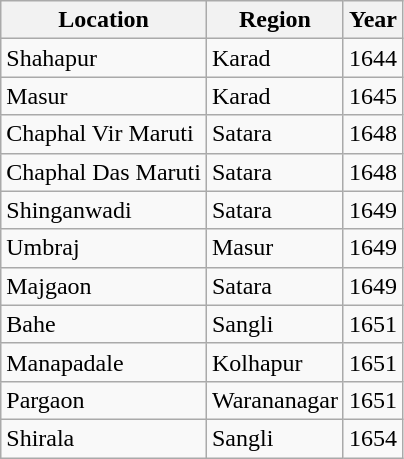<table class="wikitable">
<tr>
<th>Location</th>
<th>Region</th>
<th>Year</th>
</tr>
<tr>
<td>Shahapur</td>
<td>Karad</td>
<td>1644</td>
</tr>
<tr>
<td>Masur</td>
<td>Karad</td>
<td>1645</td>
</tr>
<tr>
<td>Chaphal Vir Maruti</td>
<td>Satara</td>
<td>1648</td>
</tr>
<tr>
<td>Chaphal Das Maruti</td>
<td>Satara</td>
<td>1648</td>
</tr>
<tr>
<td>Shinganwadi</td>
<td>Satara</td>
<td>1649</td>
</tr>
<tr>
<td>Umbraj</td>
<td>Masur</td>
<td>1649</td>
</tr>
<tr>
<td>Majgaon</td>
<td>Satara</td>
<td>1649</td>
</tr>
<tr>
<td>Bahe</td>
<td>Sangli</td>
<td>1651</td>
</tr>
<tr>
<td>Manapadale</td>
<td>Kolhapur</td>
<td>1651</td>
</tr>
<tr>
<td>Pargaon</td>
<td>Warananagar</td>
<td>1651</td>
</tr>
<tr 1>
<td>Shirala</td>
<td>Sangli</td>
<td>1654</td>
</tr>
</table>
